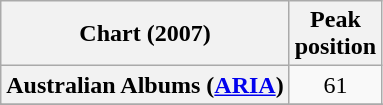<table class="wikitable sortable plainrowheaders" style="text-align:center">
<tr>
<th scope="col">Chart (2007)</th>
<th scope="col">Peak<br>position</th>
</tr>
<tr>
<th scope="row">Australian Albums (<a href='#'>ARIA</a>)</th>
<td>61</td>
</tr>
<tr>
</tr>
<tr>
</tr>
<tr>
</tr>
<tr>
</tr>
<tr>
</tr>
<tr>
</tr>
<tr>
</tr>
<tr>
</tr>
<tr>
</tr>
</table>
